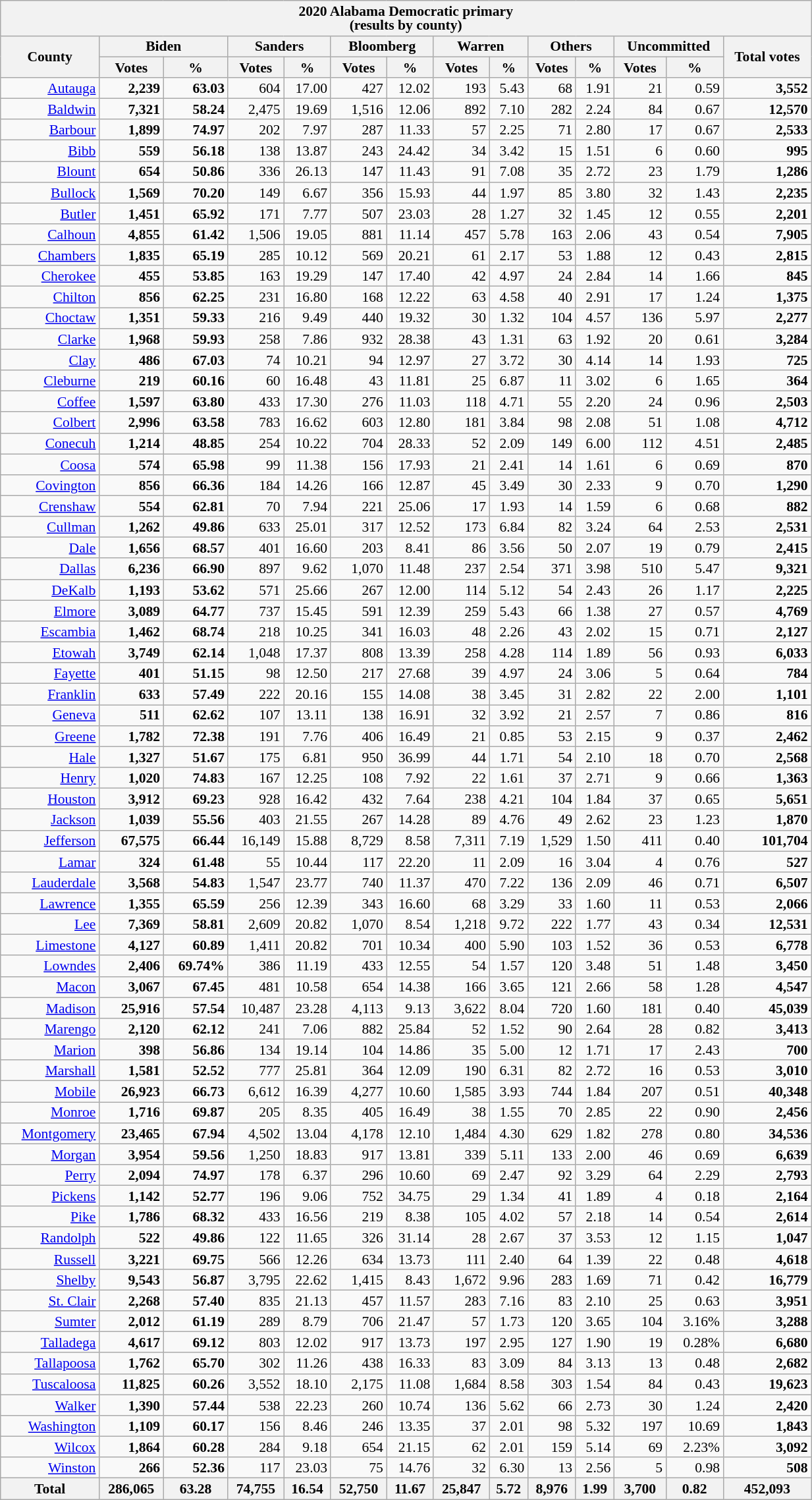<table class="wikitable sortable"  style="text-align:right;font-size:90%;line-height:1.0;width:65%;">
<tr>
<th colspan="14">2020 Alabama Democratic primary<br>(results by county)</th>
</tr>
<tr>
<th rowspan="2">County</th>
<th colspan="2">Biden</th>
<th colspan="2">Sanders</th>
<th colspan="2">Bloomberg</th>
<th colspan="2">Warren</th>
<th colspan="2">Others</th>
<th colspan="2">Uncommitted</th>
<th rowspan="2">Total votes</th>
</tr>
<tr>
<th>Votes</th>
<th>%</th>
<th>Votes</th>
<th>%</th>
<th>Votes</th>
<th>%</th>
<th>Votes</th>
<th>%</th>
<th>Votes</th>
<th>%</th>
<th>Votes</th>
<th>%</th>
</tr>
<tr>
<td><a href='#'>Autauga</a></td>
<td><strong>2,239</strong></td>
<td><strong>63.03</strong></td>
<td>604</td>
<td>17.00</td>
<td>427</td>
<td>12.02</td>
<td>193</td>
<td>5.43</td>
<td>68</td>
<td>1.91</td>
<td>21</td>
<td>0.59</td>
<td><strong>3,552</strong></td>
</tr>
<tr>
<td><a href='#'>Baldwin</a></td>
<td><strong>7,321</strong></td>
<td><strong>58.24</strong></td>
<td>2,475</td>
<td>19.69</td>
<td>1,516</td>
<td>12.06</td>
<td>892</td>
<td>7.10</td>
<td>282</td>
<td>2.24</td>
<td>84</td>
<td>0.67</td>
<td><strong>12,570</strong></td>
</tr>
<tr>
<td><a href='#'>Barbour</a></td>
<td><strong>1,899</strong></td>
<td><strong>74.97</strong></td>
<td>202</td>
<td>7.97</td>
<td>287</td>
<td>11.33</td>
<td>57</td>
<td>2.25</td>
<td>71</td>
<td>2.80</td>
<td>17</td>
<td>0.67</td>
<td><strong>2,533</strong></td>
</tr>
<tr>
<td><a href='#'>Bibb</a></td>
<td><strong>559</strong></td>
<td><strong>56.18</strong></td>
<td>138</td>
<td>13.87</td>
<td>243</td>
<td>24.42</td>
<td>34</td>
<td>3.42</td>
<td>15</td>
<td>1.51</td>
<td>6</td>
<td>0.60</td>
<td><strong>995</strong></td>
</tr>
<tr>
<td><a href='#'>Blount</a></td>
<td><strong>654</strong></td>
<td><strong>50.86</strong></td>
<td>336</td>
<td>26.13</td>
<td>147</td>
<td>11.43</td>
<td>91</td>
<td>7.08</td>
<td>35</td>
<td>2.72</td>
<td>23</td>
<td>1.79</td>
<td><strong>1,286</strong></td>
</tr>
<tr>
<td><a href='#'>Bullock</a></td>
<td><strong>1,569</strong></td>
<td><strong>70.20</strong></td>
<td>149</td>
<td>6.67</td>
<td>356</td>
<td>15.93</td>
<td>44</td>
<td>1.97</td>
<td>85</td>
<td>3.80</td>
<td>32</td>
<td>1.43</td>
<td><strong>2,235</strong></td>
</tr>
<tr>
<td><a href='#'>Butler</a></td>
<td><strong>1,451</strong></td>
<td><strong>65.92</strong></td>
<td>171</td>
<td>7.77</td>
<td>507</td>
<td>23.03</td>
<td>28</td>
<td>1.27</td>
<td>32</td>
<td>1.45</td>
<td>12</td>
<td>0.55</td>
<td><strong>2,201</strong></td>
</tr>
<tr>
<td><a href='#'>Calhoun</a></td>
<td><strong>4,855</strong></td>
<td><strong>61.42</strong></td>
<td>1,506</td>
<td>19.05</td>
<td>881</td>
<td>11.14</td>
<td>457</td>
<td>5.78</td>
<td>163</td>
<td>2.06</td>
<td>43</td>
<td>0.54</td>
<td><strong>7,905</strong></td>
</tr>
<tr>
<td><a href='#'>Chambers</a></td>
<td><strong>1,835</strong></td>
<td><strong>65.19</strong></td>
<td>285</td>
<td>10.12</td>
<td>569</td>
<td>20.21</td>
<td>61</td>
<td>2.17</td>
<td>53</td>
<td>1.88</td>
<td>12</td>
<td>0.43</td>
<td><strong>2,815</strong></td>
</tr>
<tr>
<td><a href='#'>Cherokee</a></td>
<td><strong>455</strong></td>
<td><strong>53.85</strong></td>
<td>163</td>
<td>19.29</td>
<td>147</td>
<td>17.40</td>
<td>42</td>
<td>4.97</td>
<td>24</td>
<td>2.84</td>
<td>14</td>
<td>1.66</td>
<td><strong>845</strong></td>
</tr>
<tr>
<td><a href='#'>Chilton</a></td>
<td><strong>856</strong></td>
<td><strong>62.25</strong></td>
<td>231</td>
<td>16.80</td>
<td>168</td>
<td>12.22</td>
<td>63</td>
<td>4.58</td>
<td>40</td>
<td>2.91</td>
<td>17</td>
<td>1.24</td>
<td><strong>1,375</strong></td>
</tr>
<tr>
<td><a href='#'>Choctaw</a></td>
<td><strong>1,351</strong></td>
<td><strong>59.33</strong></td>
<td>216</td>
<td>9.49</td>
<td>440</td>
<td>19.32</td>
<td>30</td>
<td>1.32</td>
<td>104</td>
<td>4.57</td>
<td>136</td>
<td>5.97</td>
<td><strong>2,277</strong></td>
</tr>
<tr>
<td><a href='#'>Clarke</a></td>
<td><strong>1,968</strong></td>
<td><strong>59.93</strong></td>
<td>258</td>
<td>7.86</td>
<td>932</td>
<td>28.38</td>
<td>43</td>
<td>1.31</td>
<td>63</td>
<td>1.92</td>
<td>20</td>
<td>0.61</td>
<td><strong>3,284</strong></td>
</tr>
<tr>
<td><a href='#'>Clay</a></td>
<td><strong>486</strong></td>
<td><strong>67.03</strong></td>
<td>74</td>
<td>10.21</td>
<td>94</td>
<td>12.97</td>
<td>27</td>
<td>3.72</td>
<td>30</td>
<td>4.14</td>
<td>14</td>
<td>1.93</td>
<td><strong>725</strong></td>
</tr>
<tr>
<td><a href='#'>Cleburne</a></td>
<td><strong>219</strong></td>
<td><strong>60.16</strong></td>
<td>60</td>
<td>16.48</td>
<td>43</td>
<td>11.81</td>
<td>25</td>
<td>6.87</td>
<td>11</td>
<td>3.02</td>
<td>6</td>
<td>1.65</td>
<td><strong>364</strong></td>
</tr>
<tr>
<td><a href='#'>Coffee</a></td>
<td><strong>1,597</strong></td>
<td><strong>63.80</strong></td>
<td>433</td>
<td>17.30</td>
<td>276</td>
<td>11.03</td>
<td>118</td>
<td>4.71</td>
<td>55</td>
<td>2.20</td>
<td>24</td>
<td>0.96</td>
<td><strong>2,503</strong></td>
</tr>
<tr>
<td><a href='#'>Colbert</a></td>
<td><strong>2,996</strong></td>
<td><strong>63.58</strong></td>
<td>783</td>
<td>16.62</td>
<td>603</td>
<td>12.80</td>
<td>181</td>
<td>3.84</td>
<td>98</td>
<td>2.08</td>
<td>51</td>
<td>1.08</td>
<td><strong>4,712</strong></td>
</tr>
<tr>
<td><a href='#'>Conecuh</a></td>
<td><strong>1,214</strong></td>
<td><strong>48.85</strong></td>
<td>254</td>
<td>10.22</td>
<td>704</td>
<td>28.33</td>
<td>52</td>
<td>2.09</td>
<td>149</td>
<td>6.00</td>
<td>112</td>
<td>4.51</td>
<td><strong>2,485</strong></td>
</tr>
<tr>
<td><a href='#'>Coosa</a></td>
<td><strong>574</strong></td>
<td><strong>65.98</strong></td>
<td>99</td>
<td>11.38</td>
<td>156</td>
<td>17.93</td>
<td>21</td>
<td>2.41</td>
<td>14</td>
<td>1.61</td>
<td>6</td>
<td>0.69</td>
<td><strong>870</strong></td>
</tr>
<tr>
<td><a href='#'>Covington</a></td>
<td><strong>856</strong></td>
<td><strong>66.36</strong></td>
<td>184</td>
<td>14.26</td>
<td>166</td>
<td>12.87</td>
<td>45</td>
<td>3.49</td>
<td>30</td>
<td>2.33</td>
<td>9</td>
<td>0.70</td>
<td><strong>1,290</strong></td>
</tr>
<tr>
<td><a href='#'>Crenshaw</a></td>
<td><strong>554</strong></td>
<td><strong>62.81</strong></td>
<td>70</td>
<td>7.94</td>
<td>221</td>
<td>25.06</td>
<td>17</td>
<td>1.93</td>
<td>14</td>
<td>1.59</td>
<td>6</td>
<td>0.68</td>
<td><strong>882</strong></td>
</tr>
<tr>
<td><a href='#'>Cullman</a></td>
<td><strong>1,262</strong></td>
<td><strong>49.86</strong></td>
<td>633</td>
<td>25.01</td>
<td>317</td>
<td>12.52</td>
<td>173</td>
<td>6.84</td>
<td>82</td>
<td>3.24</td>
<td>64</td>
<td>2.53</td>
<td><strong>2,531</strong></td>
</tr>
<tr>
<td><a href='#'>Dale</a></td>
<td><strong>1,656</strong></td>
<td><strong>68.57</strong></td>
<td>401</td>
<td>16.60</td>
<td>203</td>
<td>8.41</td>
<td>86</td>
<td>3.56</td>
<td>50</td>
<td>2.07</td>
<td>19</td>
<td>0.79</td>
<td><strong>2,415</strong></td>
</tr>
<tr>
<td><a href='#'>Dallas</a></td>
<td><strong>6,236</strong></td>
<td><strong>66.90</strong></td>
<td>897</td>
<td>9.62</td>
<td>1,070</td>
<td>11.48</td>
<td>237</td>
<td>2.54</td>
<td>371</td>
<td>3.98</td>
<td>510</td>
<td>5.47</td>
<td><strong>9,321</strong></td>
</tr>
<tr>
<td><a href='#'>DeKalb</a></td>
<td><strong>1,193</strong></td>
<td><strong>53.62</strong></td>
<td>571</td>
<td>25.66</td>
<td>267</td>
<td>12.00</td>
<td>114</td>
<td>5.12</td>
<td>54</td>
<td>2.43</td>
<td>26</td>
<td>1.17</td>
<td><strong>2,225</strong></td>
</tr>
<tr>
<td><a href='#'>Elmore</a></td>
<td><strong>3,089</strong></td>
<td><strong>64.77</strong></td>
<td>737</td>
<td>15.45</td>
<td>591</td>
<td>12.39</td>
<td>259</td>
<td>5.43</td>
<td>66</td>
<td>1.38</td>
<td>27</td>
<td>0.57</td>
<td><strong>4,769</strong></td>
</tr>
<tr>
<td><a href='#'>Escambia</a></td>
<td><strong>1,462</strong></td>
<td><strong>68.74</strong></td>
<td>218</td>
<td>10.25</td>
<td>341</td>
<td>16.03</td>
<td>48</td>
<td>2.26</td>
<td>43</td>
<td>2.02</td>
<td>15</td>
<td>0.71</td>
<td><strong>2,127</strong></td>
</tr>
<tr>
<td><a href='#'>Etowah</a></td>
<td><strong>3,749</strong></td>
<td><strong>62.14</strong></td>
<td>1,048</td>
<td>17.37</td>
<td>808</td>
<td>13.39</td>
<td>258</td>
<td>4.28</td>
<td>114</td>
<td>1.89</td>
<td>56</td>
<td>0.93</td>
<td><strong>6,033</strong></td>
</tr>
<tr>
<td><a href='#'>Fayette</a></td>
<td><strong>401</strong></td>
<td><strong>51.15</strong></td>
<td>98</td>
<td>12.50</td>
<td>217</td>
<td>27.68</td>
<td>39</td>
<td>4.97</td>
<td>24</td>
<td>3.06</td>
<td>5</td>
<td>0.64</td>
<td><strong>784</strong></td>
</tr>
<tr>
<td><a href='#'>Franklin</a></td>
<td><strong>633</strong></td>
<td><strong>57.49</strong></td>
<td>222</td>
<td>20.16</td>
<td>155</td>
<td>14.08</td>
<td>38</td>
<td>3.45</td>
<td>31</td>
<td>2.82</td>
<td>22</td>
<td>2.00</td>
<td><strong>1,101</strong></td>
</tr>
<tr>
<td><a href='#'>Geneva</a></td>
<td><strong>511</strong></td>
<td><strong>62.62</strong></td>
<td>107</td>
<td>13.11</td>
<td>138</td>
<td>16.91</td>
<td>32</td>
<td>3.92</td>
<td>21</td>
<td>2.57</td>
<td>7</td>
<td>0.86</td>
<td><strong>816</strong></td>
</tr>
<tr>
<td><a href='#'>Greene</a></td>
<td><strong>1,782</strong></td>
<td><strong>72.38</strong></td>
<td>191</td>
<td>7.76</td>
<td>406</td>
<td>16.49</td>
<td>21</td>
<td>0.85</td>
<td>53</td>
<td>2.15</td>
<td>9</td>
<td>0.37</td>
<td><strong>2,462</strong></td>
</tr>
<tr>
<td><a href='#'>Hale</a></td>
<td><strong>1,327</strong></td>
<td><strong>51.67</strong></td>
<td>175</td>
<td>6.81</td>
<td>950</td>
<td>36.99</td>
<td>44</td>
<td>1.71</td>
<td>54</td>
<td>2.10</td>
<td>18</td>
<td>0.70</td>
<td><strong>2,568</strong></td>
</tr>
<tr>
<td><a href='#'>Henry</a></td>
<td><strong>1,020</strong></td>
<td><strong>74.83</strong></td>
<td>167</td>
<td>12.25</td>
<td>108</td>
<td>7.92</td>
<td>22</td>
<td>1.61</td>
<td>37</td>
<td>2.71</td>
<td>9</td>
<td>0.66</td>
<td><strong>1,363</strong></td>
</tr>
<tr>
<td><a href='#'>Houston</a></td>
<td><strong>3,912</strong></td>
<td><strong>69.23</strong></td>
<td>928</td>
<td>16.42</td>
<td>432</td>
<td>7.64</td>
<td>238</td>
<td>4.21</td>
<td>104</td>
<td>1.84</td>
<td>37</td>
<td>0.65</td>
<td><strong>5,651</strong></td>
</tr>
<tr>
<td><a href='#'>Jackson</a></td>
<td><strong>1,039</strong></td>
<td><strong>55.56</strong></td>
<td>403</td>
<td>21.55</td>
<td>267</td>
<td>14.28</td>
<td>89</td>
<td>4.76</td>
<td>49</td>
<td>2.62</td>
<td>23</td>
<td>1.23</td>
<td><strong>1,870</strong></td>
</tr>
<tr>
<td><a href='#'>Jefferson</a></td>
<td><strong>67,575</strong></td>
<td><strong>66.44</strong></td>
<td>16,149</td>
<td>15.88</td>
<td>8,729</td>
<td>8.58</td>
<td>7,311</td>
<td>7.19</td>
<td>1,529</td>
<td>1.50</td>
<td>411</td>
<td>0.40</td>
<td><strong>101,704</strong></td>
</tr>
<tr>
<td><a href='#'>Lamar</a></td>
<td><strong>324</strong></td>
<td><strong>61.48</strong></td>
<td>55</td>
<td>10.44</td>
<td>117</td>
<td>22.20</td>
<td>11</td>
<td>2.09</td>
<td>16</td>
<td>3.04</td>
<td>4</td>
<td>0.76</td>
<td><strong>527</strong></td>
</tr>
<tr>
<td><a href='#'>Lauderdale</a></td>
<td><strong>3,568</strong></td>
<td><strong>54.83</strong></td>
<td>1,547</td>
<td>23.77</td>
<td>740</td>
<td>11.37</td>
<td>470</td>
<td>7.22</td>
<td>136</td>
<td>2.09</td>
<td>46</td>
<td>0.71</td>
<td><strong>6,507</strong></td>
</tr>
<tr>
<td><a href='#'>Lawrence</a></td>
<td><strong>1,355</strong></td>
<td><strong>65.59</strong></td>
<td>256</td>
<td>12.39</td>
<td>343</td>
<td>16.60</td>
<td>68</td>
<td>3.29</td>
<td>33</td>
<td>1.60</td>
<td>11</td>
<td>0.53</td>
<td><strong>2,066</strong></td>
</tr>
<tr>
<td><a href='#'>Lee</a></td>
<td><strong>7,369</strong></td>
<td><strong>58.81</strong></td>
<td>2,609</td>
<td>20.82</td>
<td>1,070</td>
<td>8.54</td>
<td>1,218</td>
<td>9.72</td>
<td>222</td>
<td>1.77</td>
<td>43</td>
<td>0.34</td>
<td><strong>12,531</strong></td>
</tr>
<tr>
<td><a href='#'>Limestone</a></td>
<td><strong>4,127</strong></td>
<td><strong>60.89</strong></td>
<td>1,411</td>
<td>20.82</td>
<td>701</td>
<td>10.34</td>
<td>400</td>
<td>5.90</td>
<td>103</td>
<td>1.52</td>
<td>36</td>
<td>0.53</td>
<td><strong>6,778</strong></td>
</tr>
<tr>
<td><a href='#'>Lowndes</a></td>
<td><strong>2,406</strong></td>
<td><strong>69.74%</strong></td>
<td>386</td>
<td>11.19</td>
<td>433</td>
<td>12.55</td>
<td>54</td>
<td>1.57</td>
<td>120</td>
<td>3.48</td>
<td>51</td>
<td>1.48</td>
<td><strong>3,450</strong></td>
</tr>
<tr>
<td><a href='#'>Macon</a></td>
<td><strong>3,067</strong></td>
<td><strong>67.45</strong></td>
<td>481</td>
<td>10.58</td>
<td>654</td>
<td>14.38</td>
<td>166</td>
<td>3.65</td>
<td>121</td>
<td>2.66</td>
<td>58</td>
<td>1.28</td>
<td><strong>4,547</strong></td>
</tr>
<tr>
<td><a href='#'>Madison</a></td>
<td><strong>25,916</strong></td>
<td><strong>57.54</strong></td>
<td>10,487</td>
<td>23.28</td>
<td>4,113</td>
<td>9.13</td>
<td>3,622</td>
<td>8.04</td>
<td>720</td>
<td>1.60</td>
<td>181</td>
<td>0.40</td>
<td><strong>45,039</strong></td>
</tr>
<tr>
<td><a href='#'>Marengo</a></td>
<td><strong>2,120</strong></td>
<td><strong>62.12</strong></td>
<td>241</td>
<td>7.06</td>
<td>882</td>
<td>25.84</td>
<td>52</td>
<td>1.52</td>
<td>90</td>
<td>2.64</td>
<td>28</td>
<td>0.82</td>
<td><strong>3,413</strong></td>
</tr>
<tr>
<td><a href='#'>Marion</a></td>
<td><strong>398</strong></td>
<td><strong>56.86</strong></td>
<td>134</td>
<td>19.14</td>
<td>104</td>
<td>14.86</td>
<td>35</td>
<td>5.00</td>
<td>12</td>
<td>1.71</td>
<td>17</td>
<td>2.43</td>
<td><strong>700</strong></td>
</tr>
<tr>
<td><a href='#'>Marshall</a></td>
<td><strong>1,581</strong></td>
<td><strong>52.52</strong></td>
<td>777</td>
<td>25.81</td>
<td>364</td>
<td>12.09</td>
<td>190</td>
<td>6.31</td>
<td>82</td>
<td>2.72</td>
<td>16</td>
<td>0.53</td>
<td><strong>3,010</strong></td>
</tr>
<tr>
<td><a href='#'>Mobile</a></td>
<td><strong>26,923</strong></td>
<td><strong>66.73</strong></td>
<td>6,612</td>
<td>16.39</td>
<td>4,277</td>
<td>10.60</td>
<td>1,585</td>
<td>3.93</td>
<td>744</td>
<td>1.84</td>
<td>207</td>
<td>0.51</td>
<td><strong>40,348</strong></td>
</tr>
<tr>
<td><a href='#'>Monroe</a></td>
<td><strong>1,716</strong></td>
<td><strong>69.87</strong></td>
<td>205</td>
<td>8.35</td>
<td>405</td>
<td>16.49</td>
<td>38</td>
<td>1.55</td>
<td>70</td>
<td>2.85</td>
<td>22</td>
<td>0.90</td>
<td><strong>2,456</strong></td>
</tr>
<tr>
<td><a href='#'>Montgomery</a></td>
<td><strong>23,465</strong></td>
<td><strong>67.94</strong></td>
<td>4,502</td>
<td>13.04</td>
<td>4,178</td>
<td>12.10</td>
<td>1,484</td>
<td>4.30</td>
<td>629</td>
<td>1.82</td>
<td>278</td>
<td>0.80</td>
<td><strong>34,536</strong></td>
</tr>
<tr>
<td><a href='#'>Morgan</a></td>
<td><strong>3,954</strong></td>
<td><strong>59.56</strong></td>
<td>1,250</td>
<td>18.83</td>
<td>917</td>
<td>13.81</td>
<td>339</td>
<td>5.11</td>
<td>133</td>
<td>2.00</td>
<td>46</td>
<td>0.69</td>
<td><strong>6,639</strong></td>
</tr>
<tr>
<td><a href='#'>Perry</a></td>
<td><strong>2,094</strong></td>
<td><strong>74.97</strong></td>
<td>178</td>
<td>6.37</td>
<td>296</td>
<td>10.60</td>
<td>69</td>
<td>2.47</td>
<td>92</td>
<td>3.29</td>
<td>64</td>
<td>2.29</td>
<td><strong>2,793</strong></td>
</tr>
<tr>
<td><a href='#'>Pickens</a></td>
<td><strong>1,142</strong></td>
<td><strong>52.77</strong></td>
<td>196</td>
<td>9.06</td>
<td>752</td>
<td>34.75</td>
<td>29</td>
<td>1.34</td>
<td>41</td>
<td>1.89</td>
<td>4</td>
<td>0.18</td>
<td><strong>2,164</strong></td>
</tr>
<tr>
<td><a href='#'>Pike</a></td>
<td><strong>1,786</strong></td>
<td><strong>68.32</strong></td>
<td>433</td>
<td>16.56</td>
<td>219</td>
<td>8.38</td>
<td>105</td>
<td>4.02</td>
<td>57</td>
<td>2.18</td>
<td>14</td>
<td>0.54</td>
<td><strong>2,614</strong></td>
</tr>
<tr>
<td><a href='#'>Randolph</a></td>
<td><strong>522</strong></td>
<td><strong>49.86</strong></td>
<td>122</td>
<td>11.65</td>
<td>326</td>
<td>31.14</td>
<td>28</td>
<td>2.67</td>
<td>37</td>
<td>3.53</td>
<td>12</td>
<td>1.15</td>
<td><strong>1,047</strong></td>
</tr>
<tr>
<td><a href='#'>Russell</a></td>
<td><strong>3,221</strong></td>
<td><strong>69.75</strong></td>
<td>566</td>
<td>12.26</td>
<td>634</td>
<td>13.73</td>
<td>111</td>
<td>2.40</td>
<td>64</td>
<td>1.39</td>
<td>22</td>
<td>0.48</td>
<td><strong>4,618</strong></td>
</tr>
<tr>
<td><a href='#'>Shelby</a></td>
<td><strong>9,543</strong></td>
<td><strong>56.87</strong></td>
<td>3,795</td>
<td>22.62</td>
<td>1,415</td>
<td>8.43</td>
<td>1,672</td>
<td>9.96</td>
<td>283</td>
<td>1.69</td>
<td>71</td>
<td>0.42</td>
<td><strong>16,779</strong></td>
</tr>
<tr>
<td><a href='#'>St. Clair</a></td>
<td><strong>2,268</strong></td>
<td><strong>57.40</strong></td>
<td>835</td>
<td>21.13</td>
<td>457</td>
<td>11.57</td>
<td>283</td>
<td>7.16</td>
<td>83</td>
<td>2.10</td>
<td>25</td>
<td>0.63</td>
<td><strong>3,951</strong></td>
</tr>
<tr>
<td><a href='#'>Sumter</a></td>
<td><strong>2,012</strong></td>
<td><strong>61.19</strong></td>
<td>289</td>
<td>8.79</td>
<td>706</td>
<td>21.47</td>
<td>57</td>
<td>1.73</td>
<td>120</td>
<td>3.65</td>
<td>104</td>
<td>3.16%</td>
<td><strong>3,288</strong></td>
</tr>
<tr>
<td><a href='#'>Talladega</a></td>
<td><strong>4,617</strong></td>
<td><strong>69.12</strong></td>
<td>803</td>
<td>12.02</td>
<td>917</td>
<td>13.73</td>
<td>197</td>
<td>2.95</td>
<td>127</td>
<td>1.90</td>
<td>19</td>
<td>0.28%</td>
<td><strong>6,680</strong></td>
</tr>
<tr>
<td><a href='#'>Tallapoosa</a></td>
<td><strong>1,762</strong></td>
<td><strong>65.70</strong></td>
<td>302</td>
<td>11.26</td>
<td>438</td>
<td>16.33</td>
<td>83</td>
<td>3.09</td>
<td>84</td>
<td>3.13</td>
<td>13</td>
<td>0.48</td>
<td><strong>2,682</strong></td>
</tr>
<tr>
<td><a href='#'>Tuscaloosa</a></td>
<td><strong>11,825</strong></td>
<td><strong>60.26</strong></td>
<td>3,552</td>
<td>18.10</td>
<td>2,175</td>
<td>11.08</td>
<td>1,684</td>
<td>8.58</td>
<td>303</td>
<td>1.54</td>
<td>84</td>
<td>0.43</td>
<td><strong>19,623</strong></td>
</tr>
<tr>
<td><a href='#'>Walker</a></td>
<td><strong>1,390</strong></td>
<td><strong>57.44</strong></td>
<td>538</td>
<td>22.23</td>
<td>260</td>
<td>10.74</td>
<td>136</td>
<td>5.62</td>
<td>66</td>
<td>2.73</td>
<td>30</td>
<td>1.24</td>
<td><strong>2,420</strong></td>
</tr>
<tr>
<td><a href='#'>Washington</a></td>
<td><strong>1,109</strong></td>
<td><strong>60.17</strong></td>
<td>156</td>
<td>8.46</td>
<td>246</td>
<td>13.35</td>
<td>37</td>
<td>2.01</td>
<td>98</td>
<td>5.32</td>
<td>197</td>
<td>10.69</td>
<td><strong>1,843</strong></td>
</tr>
<tr>
<td><a href='#'>Wilcox</a></td>
<td><strong>1,864</strong></td>
<td><strong>60.28</strong></td>
<td>284</td>
<td>9.18</td>
<td>654</td>
<td>21.15</td>
<td>62</td>
<td>2.01</td>
<td>159</td>
<td>5.14</td>
<td>69</td>
<td>2.23%</td>
<td><strong>3,092</strong></td>
</tr>
<tr>
<td><a href='#'>Winston</a></td>
<td><strong>266</strong></td>
<td><strong>52.36</strong></td>
<td>117</td>
<td>23.03</td>
<td>75</td>
<td>14.76</td>
<td>32</td>
<td>6.30</td>
<td>13</td>
<td>2.56</td>
<td>5</td>
<td>0.98</td>
<td><strong>508</strong></td>
</tr>
<tr>
<th>Total</th>
<th>286,065</th>
<th>63.28</th>
<th>74,755</th>
<th>16.54</th>
<th>52,750</th>
<th>11.67</th>
<th>25,847</th>
<th>5.72</th>
<th>8,976</th>
<th>1.99</th>
<th>3,700</th>
<th>0.82</th>
<th>452,093</th>
</tr>
</table>
